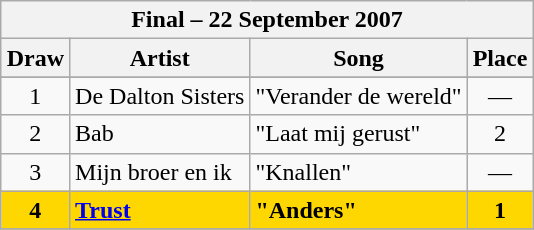<table class="sortable wikitable" style="margin: 1em auto 1em auto;">
<tr>
<th colspan="4"><strong>Final – 22 September 2007</strong></th>
</tr>
<tr>
<th>Draw</th>
<th>Artist</th>
<th>Song</th>
<th>Place</th>
</tr>
<tr>
</tr>
<tr>
<td align="center">1</td>
<td>De Dalton Sisters</td>
<td>"Verander de wereld"</td>
<td align="center">—</td>
</tr>
<tr>
<td align="center">2</td>
<td>Bab</td>
<td>"Laat mij gerust"</td>
<td align="center">2</td>
</tr>
<tr>
<td align="center">3</td>
<td>Mijn broer en ik</td>
<td>"Knallen"</td>
<td align="center">—</td>
</tr>
<tr style="font-weight:bold; background:gold;">
<td align="center">4</td>
<td><a href='#'>Trust</a></td>
<td>"Anders"</td>
<td align="center">1</td>
</tr>
<tr>
</tr>
</table>
